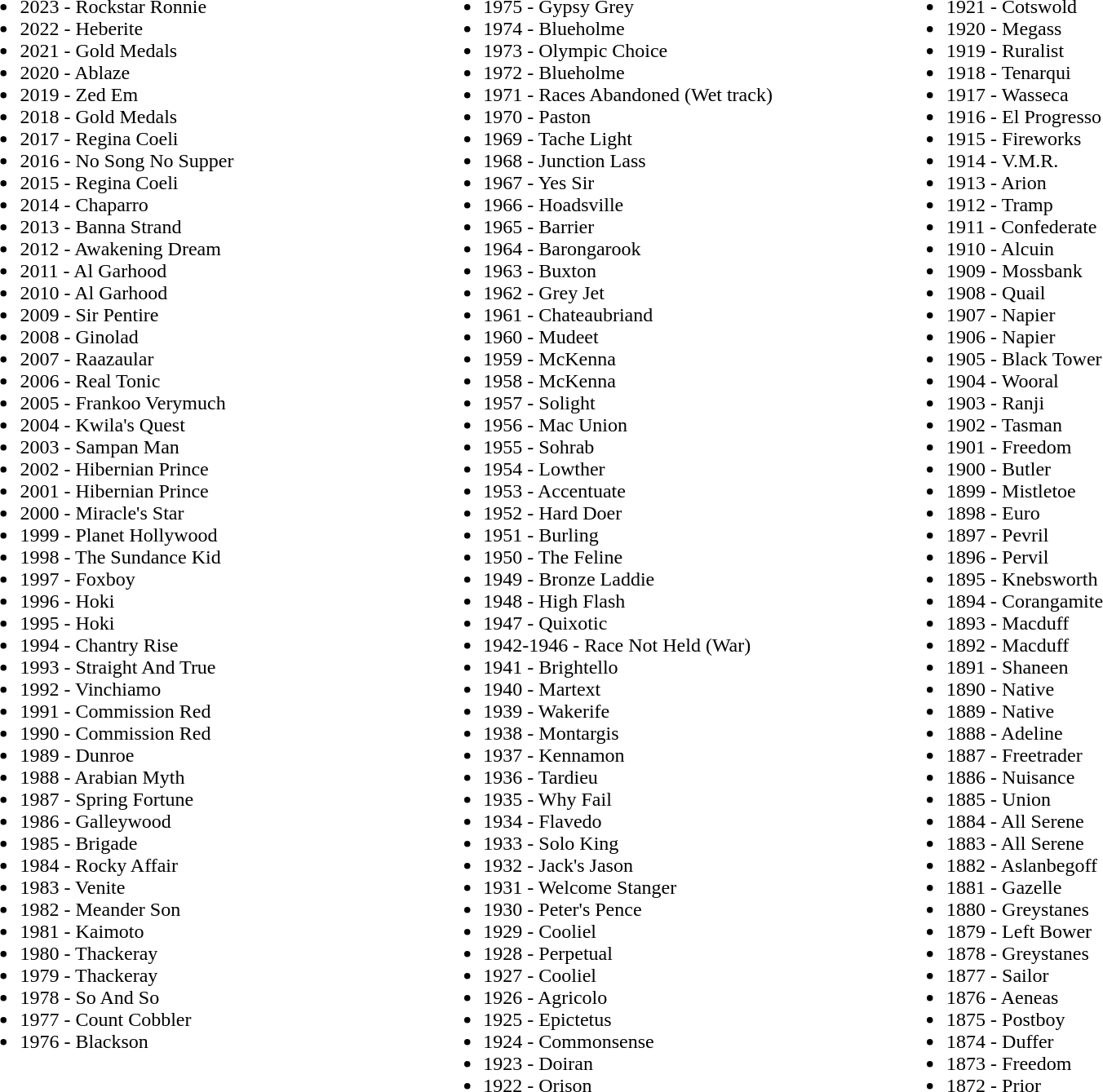<table width=90% |>
<tr>
<td width=33% valign=top><br><ul><li>2023     - Rockstar Ronnie</li><li>2022     - Heberite</li><li>2021     - Gold Medals</li><li>2020     - Ablaze</li><li>2019     - Zed Em</li><li>2018     -  Gold Medals</li><li>2017     -  Regina Coeli</li><li>2016     -  No Song No Supper</li><li>2015     -  Regina Coeli</li><li>2014     -  Chaparro</li><li>2013	-	Banna Strand</li><li>2012	-	Awakening Dream</li><li>2011	-	Al Garhood</li><li>2010	-	Al Garhood</li><li>2009	-	Sir Pentire</li><li>2008	-	Ginolad</li><li>2007	-	Raazaular</li><li>2006	-	Real Tonic</li><li>2005	-	Frankoo Verymuch</li><li>2004	-	Kwila's Quest</li><li>2003	-	Sampan Man</li><li>2002	-	Hibernian Prince</li><li>2001	-	Hibernian Prince</li><li>2000	-	Miracle's Star</li><li>1999	-	Planet Hollywood</li><li>1998	-	The Sundance Kid</li><li>1997	-	Foxboy</li><li>1996	-	Hoki</li><li>1995	-	Hoki</li><li>1994	-	Chantry Rise</li><li>1993	-	Straight And True</li><li>1992	-	Vinchiamo</li><li>1991	-	Commission Red</li><li>1990	-	Commission Red</li><li>1989	-	Dunroe</li><li>1988	-	Arabian Myth</li><li>1987	-	Spring Fortune</li><li>1986	-	Galleywood</li><li>1985	-	Brigade</li><li>1984	-	Rocky Affair</li><li>1983	-	Venite</li><li>1982	-	Meander Son</li><li>1981	-	Kaimoto</li><li>1980	-	Thackeray</li><li>1979	-	Thackeray</li><li>1978	-	So And So</li><li>1977	-	Count Cobbler</li><li>1976	-	Blackson</li></ul></td>
<td width=33% valign=top><br><ul><li>1975	-	Gypsy Grey</li><li>1974	-	Blueholme</li><li>1973	-	Olympic Choice</li><li>1972	-	Blueholme</li><li>1971	-	Races Abandoned (Wet track)</li><li>1970	-	Paston</li><li>1969    -   Tache Light</li><li>1968    -   Junction Lass</li><li>1967    -   Yes Sir</li><li>1966    -   Hoadsville</li><li>1965    -   Barrier</li><li>1964    -   Barongarook</li><li>1963    -   Buxton</li><li>1962    -   Grey Jet</li><li>1961    -   Chateaubriand</li><li>1960    -   Mudeet</li><li>1959    -   McKenna</li><li>1958    -   McKenna</li><li>1957    -   Solight</li><li>1956    -   Mac Union</li><li>1955    -   Sohrab</li><li>1954    -   Lowther</li><li>1953    -   Accentuate</li><li>1952    -   Hard Doer</li><li>1951    -   Burling</li><li>1950    -   The Feline</li><li>1949    -   Bronze Laddie</li><li>1948    -   High Flash</li><li>1947    -   Quixotic</li><li>1942-1946    -   Race Not Held (War)</li><li>1941    -   Brightello</li><li>1940    -   Martext</li><li>1939    -   Wakerife</li><li>1938    -   Montargis</li><li>1937    -   Kennamon</li><li>1936    -   Tardieu</li><li>1935    -   Why Fail</li><li>1934    -   Flavedo</li><li>1933    -   Solo King</li><li>1932    -   Jack's Jason</li><li>1931    -   Welcome Stanger</li><li>1930    -   Peter's Pence</li><li>1929    -   Cooliel</li><li>1928    -   Perpetual</li><li>1927    -   Cooliel</li><li>1926    -   Agricolo</li><li>1925    -   Epictetus</li><li>1924    -   Commonsense</li><li>1923    -   Doiran</li><li>1922    -   Orison</li></ul></td>
<td width=33% valign=top><br><ul><li>1921    -   Cotswold</li><li>1920    -   Megass</li><li>1919    -   Ruralist</li><li>1918    -   Tenarqui</li><li>1917    -   Wasseca</li><li>1916    -   El Progresso</li><li>1915    -   Fireworks</li><li>1914    -   V.M.R.</li><li>1913    -   Arion</li><li>1912    -   Tramp</li><li>1911    -   Confederate</li><li>1910    -   Alcuin</li><li>1909    -   Mossbank</li><li>1908    -   Quail</li><li>1907    -   Napier</li><li>1906    -   Napier</li><li>1905    -   Black Tower</li><li>1904    -   Wooral</li><li>1903    -   Ranji</li><li>1902    -   Tasman</li><li>1901    -   Freedom</li><li>1900    -   Butler</li><li>1899    -   Mistletoe</li><li>1898    -   Euro</li><li>1897    -   Pevril</li><li>1896    -   Pervil</li><li>1895    -   Knebsworth</li><li>1894    -   Corangamite</li><li>1893    -   Macduff</li><li>1892    -   Macduff</li><li>1891    -   Shaneen</li><li>1890    -   Native</li><li>1889    -   Native</li><li>1888    -   Adeline</li><li>1887    -   Freetrader</li><li>1886    -   Nuisance</li><li>1885    -   Union</li><li>1884    -   All Serene</li><li>1883    -   All Serene</li><li>1882    -   Aslanbegoff</li><li>1881    -   Gazelle</li><li>1880    -   Greystanes</li><li>1879    -   Left Bower</li><li>1878    -   Greystanes</li><li>1877    -   Sailor</li><li>1876    -   Aeneas</li><li>1875    -   Postboy</li><li>1874    -   Duffer</li><li>1873    -   Freedom</li><li>1872    -   Prior</li></ul></td>
</tr>
</table>
